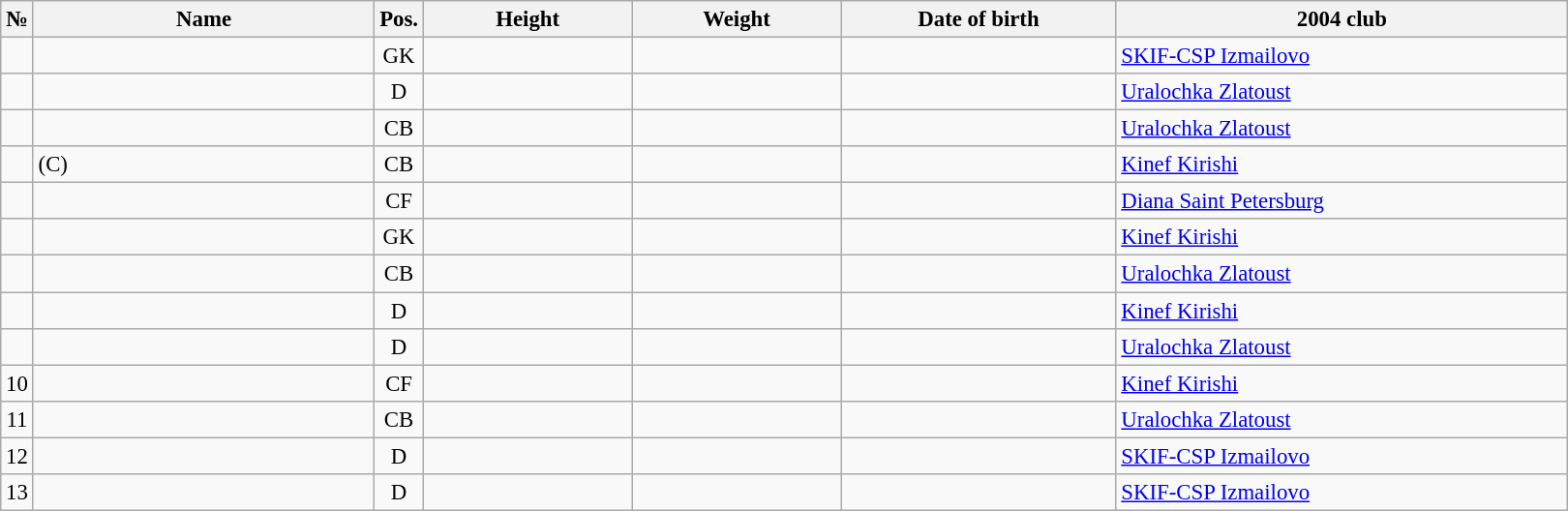<table class="wikitable sortable" style="font-size:95%; text-align:center;">
<tr>
<th>№</th>
<th style="width:15em">Name</th>
<th>Pos.</th>
<th style="width:9em">Height</th>
<th style="width:9em">Weight</th>
<th style="width:12em">Date of birth</th>
<th style="width:20em">2004 club</th>
</tr>
<tr>
<td></td>
<td style="text-align:left;"></td>
<td>GK</td>
<td></td>
<td></td>
<td style="text-align:right;"></td>
<td style="text-align:left;"> <a href='#'>SKIF-CSP Izmailovo</a></td>
</tr>
<tr>
<td></td>
<td style="text-align:left;"></td>
<td>D</td>
<td></td>
<td></td>
<td style="text-align:right;"></td>
<td style="text-align:left;"> <a href='#'>Uralochka Zlatoust</a></td>
</tr>
<tr>
<td></td>
<td style="text-align:left;"></td>
<td>CB</td>
<td></td>
<td></td>
<td style="text-align:right;"></td>
<td style="text-align:left;"> <a href='#'>Uralochka Zlatoust</a></td>
</tr>
<tr>
<td></td>
<td style="text-align:left;"> (C)</td>
<td>CB</td>
<td></td>
<td></td>
<td style="text-align:right;"></td>
<td style="text-align:left;"> <a href='#'>Kinef Kirishi</a></td>
</tr>
<tr>
<td></td>
<td style="text-align:left;"></td>
<td>CF</td>
<td></td>
<td></td>
<td style="text-align:right;"></td>
<td style="text-align:left;"> <a href='#'>Diana Saint Petersburg</a></td>
</tr>
<tr>
<td></td>
<td style="text-align:left;"></td>
<td>GK</td>
<td></td>
<td></td>
<td style="text-align:right;"></td>
<td style="text-align:left;"> <a href='#'>Kinef Kirishi</a></td>
</tr>
<tr>
<td></td>
<td style="text-align:left;"></td>
<td>CB</td>
<td></td>
<td></td>
<td style="text-align:right;"></td>
<td style="text-align:left;"> <a href='#'>Uralochka Zlatoust</a></td>
</tr>
<tr>
<td></td>
<td style="text-align:left;"></td>
<td>D</td>
<td></td>
<td></td>
<td style="text-align:right;"></td>
<td style="text-align:left;"> <a href='#'>Kinef Kirishi</a></td>
</tr>
<tr>
<td></td>
<td style="text-align:left;"></td>
<td>D</td>
<td></td>
<td></td>
<td style="text-align:right;"></td>
<td style="text-align:left;"> <a href='#'>Uralochka Zlatoust</a></td>
</tr>
<tr>
<td>10</td>
<td style="text-align:left;"></td>
<td>CF</td>
<td></td>
<td></td>
<td style="text-align:right;"></td>
<td style="text-align:left;"> <a href='#'>Kinef Kirishi</a></td>
</tr>
<tr>
<td>11</td>
<td style="text-align:left;"></td>
<td>CB</td>
<td></td>
<td></td>
<td style="text-align:right;"></td>
<td style="text-align:left;"> <a href='#'>Uralochka Zlatoust</a></td>
</tr>
<tr>
<td>12</td>
<td style="text-align:left;"></td>
<td>D</td>
<td></td>
<td></td>
<td style="text-align:right;"></td>
<td style="text-align:left;"><a href='#'>SKIF-CSP Izmailovo</a></td>
</tr>
<tr>
<td>13</td>
<td style="text-align:left;"></td>
<td>D</td>
<td></td>
<td></td>
<td style="text-align:right;"></td>
<td style="text-align:left;"> <a href='#'>SKIF-CSP Izmailovo</a></td>
</tr>
</table>
